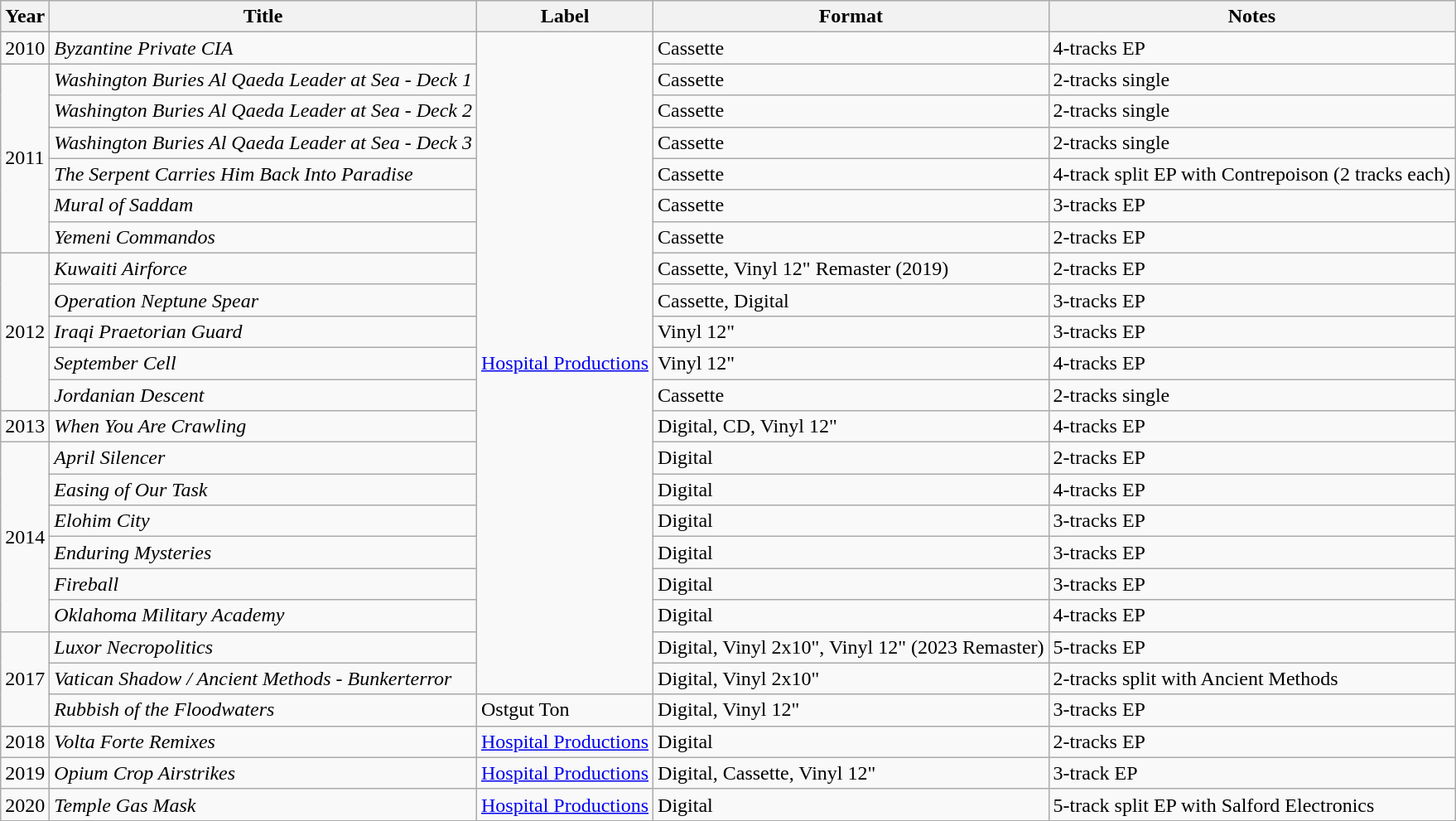<table class="wikitable">
<tr>
<th>Year</th>
<th>Title</th>
<th>Label</th>
<th>Format</th>
<th>Notes</th>
</tr>
<tr>
<td>2010</td>
<td><em>Byzantine Private CIA</em></td>
<td rowspan="21"><a href='#'>Hospital Productions</a></td>
<td>Cassette</td>
<td>4-tracks EP</td>
</tr>
<tr>
<td rowspan=6>2011</td>
<td><em>Washington Buries Al Qaeda Leader at Sea - Deck 1</em></td>
<td>Cassette</td>
<td>2-tracks single</td>
</tr>
<tr>
<td><em>Washington Buries Al Qaeda Leader at Sea - Deck 2</em></td>
<td>Cassette</td>
<td>2-tracks single</td>
</tr>
<tr>
<td><em>Washington Buries Al Qaeda Leader at Sea - Deck 3</em></td>
<td>Cassette</td>
<td>2-tracks single</td>
</tr>
<tr>
<td><em>The Serpent Carries Him Back Into Paradise</em></td>
<td>Cassette</td>
<td>4-track split EP with Contrepoison (2 tracks each)</td>
</tr>
<tr>
<td><em>Mural of Saddam</em></td>
<td>Cassette</td>
<td>3-tracks EP</td>
</tr>
<tr>
<td><em>Yemeni Commandos</em></td>
<td>Cassette</td>
<td>2-tracks EP</td>
</tr>
<tr>
<td rowspan=5>2012</td>
<td><em>Kuwaiti Airforce</em></td>
<td>Cassette, Vinyl 12" Remaster (2019)</td>
<td>2-tracks EP</td>
</tr>
<tr>
<td><em>Operation Neptune Spear</em></td>
<td>Cassette, Digital</td>
<td>3-tracks EP</td>
</tr>
<tr>
<td><em>Iraqi Praetorian Guard</em></td>
<td>Vinyl 12"</td>
<td>3-tracks EP</td>
</tr>
<tr>
<td><em>September Cell</em></td>
<td>Vinyl 12"</td>
<td>4-tracks EP</td>
</tr>
<tr>
<td><em>Jordanian Descent</em></td>
<td>Cassette</td>
<td>2-tracks single</td>
</tr>
<tr>
<td>2013</td>
<td><em>When You Are Crawling</em></td>
<td>Digital, CD, Vinyl 12"</td>
<td>4-tracks EP</td>
</tr>
<tr>
<td rowspan=6>2014</td>
<td><em>April Silencer</em></td>
<td>Digital</td>
<td>2-tracks EP</td>
</tr>
<tr>
<td><em>Easing of Our Task</em></td>
<td>Digital</td>
<td>4-tracks EP</td>
</tr>
<tr>
<td><em>Elohim City</em></td>
<td>Digital</td>
<td>3-tracks EP</td>
</tr>
<tr>
<td><em>Enduring Mysteries</em></td>
<td>Digital</td>
<td>3-tracks EP</td>
</tr>
<tr>
<td><em>Fireball</em></td>
<td>Digital</td>
<td>3-tracks EP</td>
</tr>
<tr>
<td><em>Oklahoma Military Academy</em></td>
<td>Digital</td>
<td>4-tracks EP</td>
</tr>
<tr>
<td rowspan="3">2017</td>
<td><em>Luxor Necropolitics</em></td>
<td>Digital, Vinyl 2x10", Vinyl 12" (2023 Remaster)</td>
<td>5-tracks EP</td>
</tr>
<tr>
<td><em>Vatican Shadow / Ancient Methods - Bunkerterror</em></td>
<td>Digital, Vinyl 2x10"</td>
<td>2-tracks split with Ancient Methods</td>
</tr>
<tr>
<td><em>Rubbish of the Floodwaters</em></td>
<td>Ostgut Ton</td>
<td>Digital, Vinyl 12"</td>
<td>3-tracks EP</td>
</tr>
<tr>
<td>2018</td>
<td><em>Volta Forte Remixes</em></td>
<td><a href='#'>Hospital Productions</a></td>
<td>Digital</td>
<td>2-tracks EP</td>
</tr>
<tr>
<td>2019</td>
<td><em>Opium Crop Airstrikes</em></td>
<td><a href='#'>Hospital Productions</a></td>
<td>Digital, Cassette, Vinyl 12"</td>
<td>3-track EP</td>
</tr>
<tr>
<td>2020</td>
<td><em>Temple Gas Mask</em></td>
<td><a href='#'>Hospital Productions</a></td>
<td>Digital</td>
<td>5-track split EP with Salford Electronics</td>
</tr>
</table>
